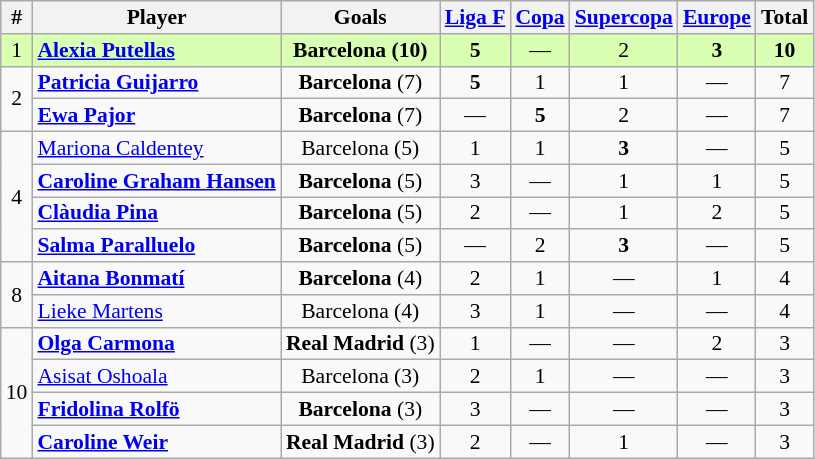<table class="wikitable" style="font-size:90%; text-align: center; line-height:15px;">
<tr>
<th scope="col">#</th>
<th scope="col">Player</th>
<th scope="col">Goals</th>
<th><a href='#'>Liga F</a></th>
<th><a href='#'>Copa</a></th>
<th><a href='#'>Supercopa</a></th>
<th><a href='#'>Europe</a></th>
<th>Total</th>
</tr>
<tr bgcolor="#d9ffb2">
<td>1</td>
<td style="text-align:left;"> <strong><a href='#'>Alexia Putellas</a></strong></td>
<td><strong>Barcelona (10)</strong></td>
<td><strong>5</strong></td>
<td>—</td>
<td>2</td>
<td><strong>3</strong></td>
<td><strong>10</strong></td>
</tr>
<tr>
<td rowspan="2">2</td>
<td style="text-align:left;"><strong> <a href='#'>Patricia Guijarro</a></strong></td>
<td><strong>Barcelona</strong> (7)</td>
<td><strong>5</strong></td>
<td>1</td>
<td>1</td>
<td>—</td>
<td>7</td>
</tr>
<tr>
<td style="text-align:left;"><strong> <a href='#'>Ewa Pajor</a></strong></td>
<td><strong>Barcelona</strong> (7)</td>
<td>—</td>
<td><strong>5</strong></td>
<td>2</td>
<td>—</td>
<td>7</td>
</tr>
<tr>
<td rowspan="4">4</td>
<td style="text-align:left;"> <a href='#'>Mariona Caldentey</a></td>
<td>Barcelona (5)</td>
<td>1</td>
<td>1</td>
<td><strong>3</strong></td>
<td>—</td>
<td>5</td>
</tr>
<tr>
<td style="text-align:left;"> <strong><a href='#'>Caroline Graham Hansen</a></strong></td>
<td><strong>Barcelona</strong> (5)</td>
<td>3</td>
<td>—</td>
<td>1</td>
<td>1</td>
<td>5</td>
</tr>
<tr>
<td style="text-align:left;"><strong> <a href='#'>Clàudia Pina</a></strong></td>
<td><strong>Barcelona</strong> (5)</td>
<td>2</td>
<td>—</td>
<td>1</td>
<td>2</td>
<td>5</td>
</tr>
<tr>
<td style="text-align:left;"><strong> <a href='#'>Salma Paralluelo</a></strong></td>
<td><strong>Barcelona</strong> (5)</td>
<td>—</td>
<td>2</td>
<td><strong>3</strong></td>
<td>—</td>
<td>5</td>
</tr>
<tr>
<td rowspan="2">8</td>
<td style="text-align:left;"><strong> <a href='#'>Aitana Bonmatí</a></strong></td>
<td><strong>Barcelona</strong> (4)</td>
<td>2</td>
<td>1</td>
<td>—</td>
<td>1</td>
<td>4</td>
</tr>
<tr>
<td style="text-align:left;"> <a href='#'>Lieke Martens</a></td>
<td>Barcelona (4)</td>
<td>3</td>
<td>1</td>
<td>—</td>
<td>—</td>
<td>4</td>
</tr>
<tr>
<td rowspan="4">10</td>
<td style="text-align:left;"><strong> <a href='#'>Olga Carmona</a></strong></td>
<td><strong>Real Madrid</strong> (3)</td>
<td>1</td>
<td>—</td>
<td>—</td>
<td>2</td>
<td>3</td>
</tr>
<tr>
<td style="text-align:left;"> <a href='#'>Asisat Oshoala</a></td>
<td>Barcelona (3)</td>
<td>2</td>
<td>1</td>
<td>—</td>
<td>—</td>
<td>3</td>
</tr>
<tr>
<td style="text-align:left;"><strong> <a href='#'>Fridolina Rolfö</a></strong></td>
<td><strong>Barcelona</strong> (3)</td>
<td>3</td>
<td>—</td>
<td>—</td>
<td>—</td>
<td>3</td>
</tr>
<tr>
<td style="text-align:left;"><strong> <a href='#'>Caroline Weir</a></strong></td>
<td><strong>Real Madrid</strong> (3)</td>
<td>2</td>
<td>—</td>
<td>1</td>
<td>—</td>
<td>3<br></td>
</tr>
</table>
